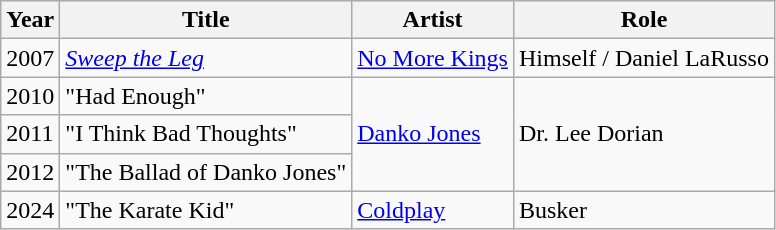<table class="wikitable sortable">
<tr>
<th>Year</th>
<th>Title</th>
<th>Artist</th>
<th>Role</th>
</tr>
<tr>
<td>2007</td>
<td><em><a href='#'>Sweep the Leg</a></em></td>
<td><a href='#'>No More Kings</a></td>
<td>Himself / Daniel LaRusso</td>
</tr>
<tr>
<td>2010</td>
<td>"Had Enough"</td>
<td rowspan="3"><a href='#'>Danko Jones</a></td>
<td rowspan="3">Dr. Lee Dorian</td>
</tr>
<tr>
<td>2011</td>
<td>"I Think Bad Thoughts"</td>
</tr>
<tr>
<td>2012</td>
<td data-sort-value=""Ballad of Danko Jones The"">"The Ballad of Danko Jones"</td>
</tr>
<tr>
<td>2024</td>
<td>"The Karate Kid"</td>
<td><a href='#'>Coldplay</a></td>
<td>Busker</td>
</tr>
</table>
